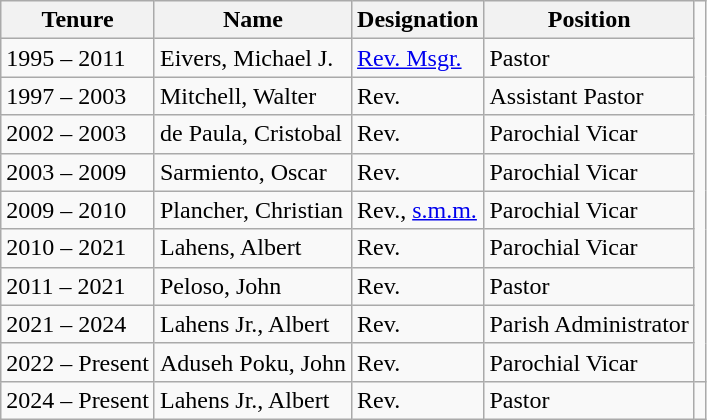<table class="wikitable sortable">
<tr>
<th>Tenure</th>
<th>Name</th>
<th>Designation</th>
<th>Position</th>
</tr>
<tr>
<td>1995 – 2011</td>
<td>Eivers, Michael J.</td>
<td><a href='#'>Rev. Msgr.</a></td>
<td>Pastor</td>
</tr>
<tr>
<td>1997 – 2003</td>
<td>Mitchell, Walter</td>
<td>Rev.</td>
<td>Assistant Pastor</td>
</tr>
<tr>
<td>2002 – 2003</td>
<td>de Paula, Cristobal</td>
<td>Rev.</td>
<td>Parochial Vicar</td>
</tr>
<tr>
<td>2003 – 2009</td>
<td>Sarmiento, Oscar</td>
<td>Rev.</td>
<td>Parochial Vicar</td>
</tr>
<tr>
<td>2009 – 2010</td>
<td>Plancher, Christian</td>
<td>Rev., <a href='#'>s.m.m.</a></td>
<td>Parochial Vicar</td>
</tr>
<tr>
<td>2010 – 2021</td>
<td>Lahens, Albert</td>
<td>Rev.</td>
<td>Parochial Vicar</td>
</tr>
<tr>
<td>2011 – 2021</td>
<td>Peloso, John</td>
<td>Rev.</td>
<td>Pastor</td>
</tr>
<tr>
<td>2021 – 2024</td>
<td>Lahens Jr., Albert</td>
<td>Rev.</td>
<td>Parish Administrator</td>
</tr>
<tr>
<td>2022 – Present</td>
<td>Aduseh Poku, John</td>
<td>Rev.</td>
<td>Parochial Vicar</td>
</tr>
<tr>
<td>2024 – Present</td>
<td>Lahens Jr., Albert</td>
<td>Rev.</td>
<td>Pastor</td>
<td></td>
</tr>
</table>
